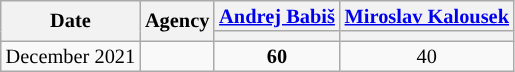<table class="wikitable" style=text-align:center;font-size:85%;line-height:14px;">
<tr>
<th rowspan="2">Date</th>
<th rowspan="2">Agency</th>
<th><a href='#'>Andrej Babiš</a></th>
<th><a href='#'>Miroslav Kalousek</a></th>
</tr>
<tr>
<th style="background:"></th>
<th style="background:"></th>
</tr>
<tr>
<td>December 2021</td>
<td></td>
<td><strong>60</strong></td>
<td>40</td>
</tr>
</table>
